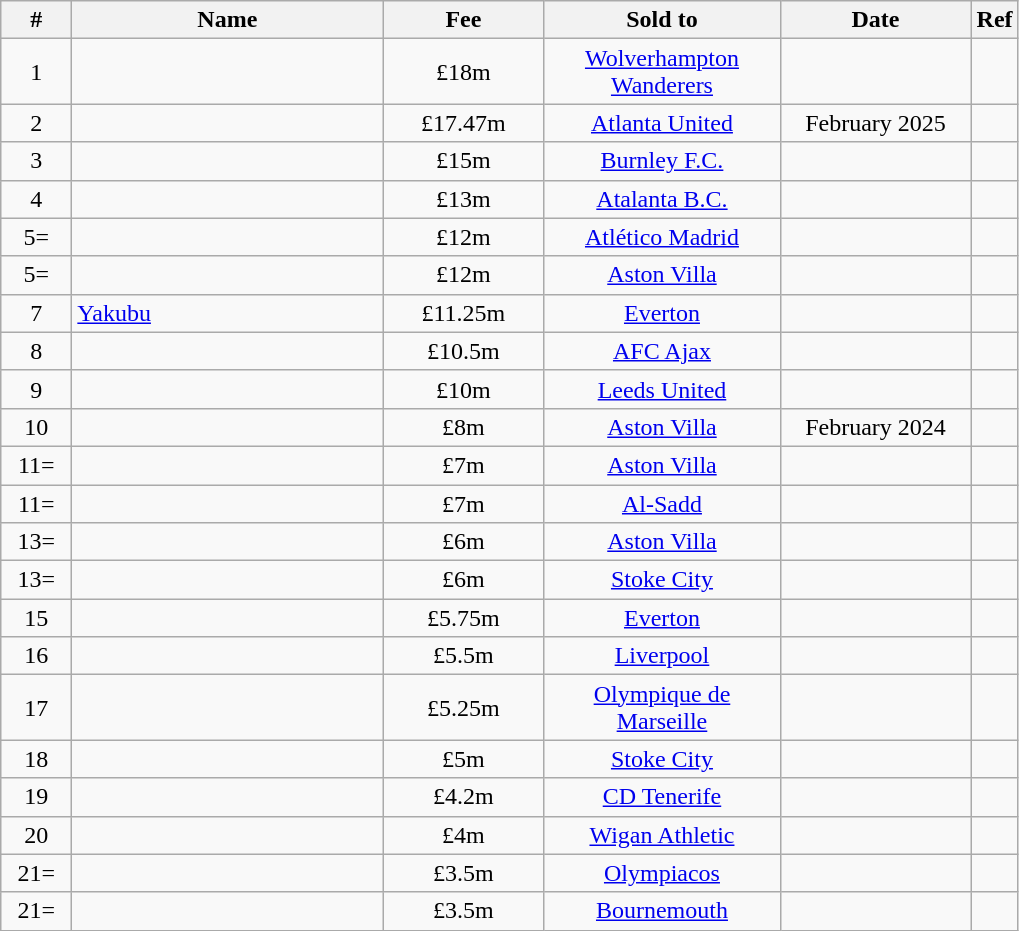<table class="wikitable sortable" style="text-align: center;">
<tr>
<th style="width:40px;">#</th>
<th style="width:200px;">Name</th>
<th style="width:100px;">Fee</th>
<th style="width:150px;">Sold to</th>
<th style="width:120px;">Date</th>
<th style="width:20px;" class="unsortable">Ref</th>
</tr>
<tr>
<td>1</td>
<td style="text-align:left;"> </td>
<td>£18m</td>
<td> <a href='#'>Wolverhampton Wanderers</a></td>
<td></td>
<td></td>
</tr>
<tr>
<td>2</td>
<td style="text-align:left;"></td>
<td>£17.47m</td>
<td> <a href='#'>Atlanta United</a></td>
<td>February 2025</td>
<td></td>
</tr>
<tr>
<td>3</td>
<td style="text-align:left;"> </td>
<td>£15m</td>
<td> <a href='#'>Burnley F.C.</a></td>
<td></td>
<td></td>
</tr>
<tr>
<td>4</td>
<td style="text-align:left;"> </td>
<td>£13m</td>
<td> <a href='#'>Atalanta B.C.</a></td>
<td></td>
<td></td>
</tr>
<tr>
<td>5=</td>
<td style="text-align:left;"> </td>
<td>£12m</td>
<td> <a href='#'>Atlético Madrid</a></td>
<td></td>
<td></td>
</tr>
<tr>
<td>5=</td>
<td style="text-align:left;"> </td>
<td>£12m</td>
<td> <a href='#'>Aston Villa</a></td>
<td></td>
<td></td>
</tr>
<tr>
<td>7</td>
<td style="text-align:left;"> <a href='#'>Yakubu</a></td>
<td>£11.25m</td>
<td> <a href='#'>Everton</a></td>
<td></td>
<td></td>
</tr>
<tr>
<td>8</td>
<td style="text-align:left;"> </td>
<td>£10.5m</td>
<td> <a href='#'>AFC Ajax</a></td>
<td></td>
<td></td>
</tr>
<tr>
<td>9</td>
<td style="text-align:left;"> </td>
<td>£10m</td>
<td> <a href='#'>Leeds United</a></td>
<td></td>
<td></td>
</tr>
<tr>
<td>10</td>
<td style="text-align:left;"> </td>
<td>£8m</td>
<td> <a href='#'>Aston Villa</a></td>
<td>February 2024</td>
<td></td>
</tr>
<tr>
<td>11=</td>
<td style="text-align:left;"> </td>
<td>£7m</td>
<td> <a href='#'>Aston Villa</a></td>
<td></td>
<td></td>
</tr>
<tr>
<td>11=</td>
<td style="text-align:left;"> </td>
<td>£7m</td>
<td> <a href='#'>Al-Sadd</a></td>
<td></td>
<td></td>
</tr>
<tr>
<td>13=</td>
<td style="text-align:left;"> </td>
<td>£6m</td>
<td> <a href='#'>Aston Villa</a></td>
<td></td>
<td></td>
</tr>
<tr>
<td>13=</td>
<td style="text-align:left;"> </td>
<td>£6m</td>
<td> <a href='#'>Stoke City</a></td>
<td></td>
<td></td>
</tr>
<tr>
<td>15</td>
<td style="text-align:left;"> </td>
<td>£5.75m</td>
<td> <a href='#'>Everton</a></td>
<td></td>
<td></td>
</tr>
<tr>
<td>16</td>
<td style="text-align:left;"> </td>
<td>£5.5m</td>
<td> <a href='#'>Liverpool</a></td>
<td></td>
<td></td>
</tr>
<tr>
<td>17</td>
<td style="text-align:left;"> </td>
<td>£5.25m</td>
<td> <a href='#'>Olympique de Marseille</a></td>
<td></td>
<td></td>
</tr>
<tr>
<td>18</td>
<td style="text-align:left;"> </td>
<td>£5m</td>
<td> <a href='#'>Stoke City</a></td>
<td></td>
<td></td>
</tr>
<tr>
<td>19</td>
<td style="text-align:left;"> </td>
<td>£4.2m</td>
<td> <a href='#'>CD Tenerife</a></td>
<td></td>
<td></td>
</tr>
<tr>
<td>20</td>
<td style="text-align:left;"> </td>
<td>£4m</td>
<td> <a href='#'>Wigan Athletic</a></td>
<td></td>
<td></td>
</tr>
<tr>
<td>21=</td>
<td style="text-align:left;"> </td>
<td>£3.5m</td>
<td> <a href='#'>Olympiacos</a></td>
<td></td>
<td></td>
</tr>
<tr>
<td>21=</td>
<td style="text-align:left;"> </td>
<td>£3.5m</td>
<td> <a href='#'>Bournemouth</a></td>
<td></td>
<td></td>
</tr>
</table>
